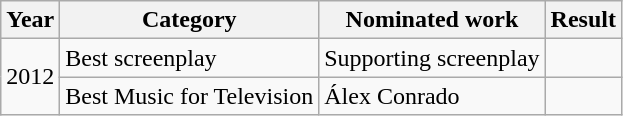<table class="wikitable">
<tr>
<th><strong>Year</strong></th>
<th><strong>Category</strong></th>
<th><strong>Nominated work</strong></th>
<th><strong>Result</strong></th>
</tr>
<tr>
<td rowspan=2>2012</td>
<td>Best screenplay</td>
<td>Supporting screenplay</td>
<td></td>
</tr>
<tr>
<td>Best Music for Television</td>
<td>Álex Conrado</td>
<td></td>
</tr>
</table>
